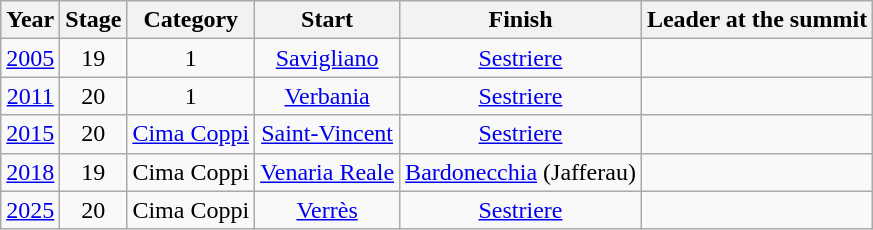<table class="wikitable" style="text-align: center;">
<tr>
<th>Year</th>
<th>Stage</th>
<th>Category</th>
<th>Start</th>
<th>Finish</th>
<th>Leader at the summit</th>
</tr>
<tr>
<td><a href='#'>2005</a></td>
<td>19</td>
<td>1</td>
<td><a href='#'>Savigliano</a></td>
<td><a href='#'>Sestriere</a></td>
<td></td>
</tr>
<tr>
<td><a href='#'>2011</a></td>
<td>20</td>
<td>1</td>
<td><a href='#'>Verbania</a></td>
<td><a href='#'>Sestriere</a></td>
<td></td>
</tr>
<tr>
<td><a href='#'>2015</a></td>
<td>20</td>
<td><a href='#'>Cima Coppi</a></td>
<td><a href='#'>Saint-Vincent</a></td>
<td><a href='#'>Sestriere</a></td>
<td></td>
</tr>
<tr>
<td><a href='#'>2018</a></td>
<td>19</td>
<td>Cima Coppi</td>
<td><a href='#'>Venaria Reale</a></td>
<td><a href='#'>Bardonecchia</a> (Jafferau)</td>
<td></td>
</tr>
<tr>
<td><a href='#'>2025</a></td>
<td>20</td>
<td>Cima Coppi</td>
<td><a href='#'>Verrès</a></td>
<td><a href='#'>Sestriere</a></td>
<td></td>
</tr>
</table>
